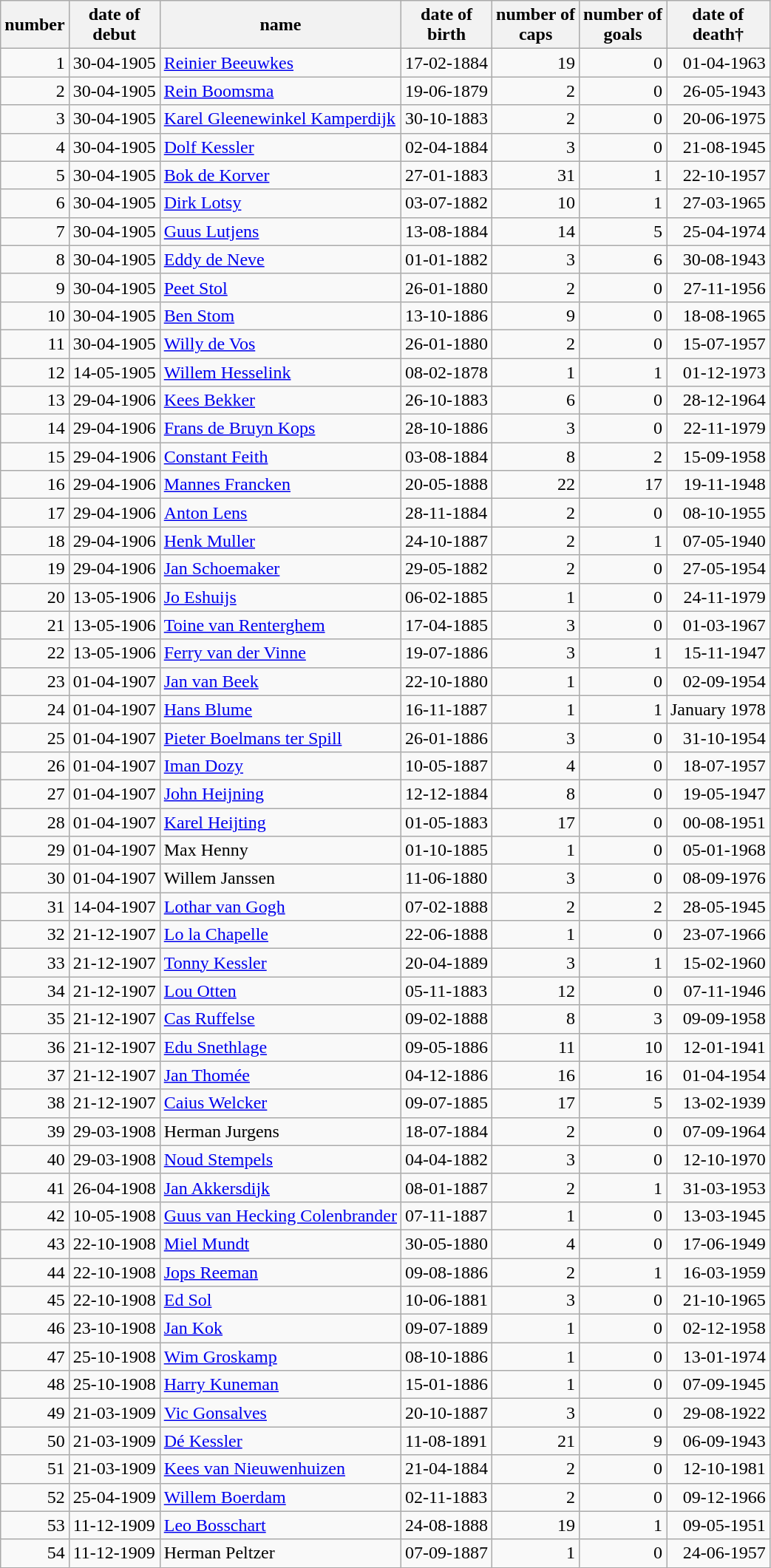<table class="wikitable sortable">
<tr>
<th>number</th>
<th>date of<br>debut</th>
<th>name</th>
<th>date of<br>birth</th>
<th>number of<br>caps</th>
<th>number of<br>goals</th>
<th>date of<br>death†</th>
</tr>
<tr>
<td align=right>1</td>
<td>30-04-1905</td>
<td><a href='#'>Reinier Beeuwkes</a></td>
<td>17-02-1884</td>
<td align=right>19</td>
<td align=right>0</td>
<td align=right>01-04-1963</td>
</tr>
<tr>
<td align=right>2</td>
<td>30-04-1905</td>
<td><a href='#'>Rein Boomsma</a></td>
<td>19-06-1879</td>
<td align=right>2</td>
<td align=right>0</td>
<td align=right>26-05-1943</td>
</tr>
<tr>
<td align=right>3</td>
<td>30-04-1905</td>
<td><a href='#'>Karel Gleenewinkel Kamperdijk</a></td>
<td>30-10-1883</td>
<td align=right>2</td>
<td align=right>0</td>
<td align=right>20-06-1975</td>
</tr>
<tr>
<td align=right>4</td>
<td>30-04-1905</td>
<td><a href='#'>Dolf Kessler</a></td>
<td>02-04-1884</td>
<td align=right>3</td>
<td align=right>0</td>
<td align=right>21-08-1945</td>
</tr>
<tr>
<td align=right>5</td>
<td>30-04-1905</td>
<td><a href='#'>Bok de Korver</a></td>
<td>27-01-1883</td>
<td align=right>31</td>
<td align=right>1</td>
<td align=right>22-10-1957</td>
</tr>
<tr>
<td align=right>6</td>
<td>30-04-1905</td>
<td><a href='#'>Dirk Lotsy</a></td>
<td>03-07-1882</td>
<td align=right>10</td>
<td align=right>1</td>
<td align=right>27-03-1965</td>
</tr>
<tr>
<td align=right>7</td>
<td>30-04-1905</td>
<td><a href='#'>Guus Lutjens</a></td>
<td>13-08-1884</td>
<td align=right>14</td>
<td align=right>5</td>
<td align=right>25-04-1974</td>
</tr>
<tr>
<td align=right>8</td>
<td>30-04-1905</td>
<td><a href='#'>Eddy de Neve</a></td>
<td>01-01-1882</td>
<td align=right>3</td>
<td align=right>6</td>
<td align=right>30-08-1943</td>
</tr>
<tr>
<td align=right>9</td>
<td>30-04-1905</td>
<td><a href='#'>Peet Stol</a></td>
<td>26-01-1880</td>
<td align=right>2</td>
<td align=right>0</td>
<td align=right>27-11-1956</td>
</tr>
<tr>
<td align=right>10</td>
<td>30-04-1905</td>
<td><a href='#'>Ben Stom</a></td>
<td>13-10-1886</td>
<td align=right>9</td>
<td align=right>0</td>
<td align=right>18-08-1965</td>
</tr>
<tr>
<td align=right>11</td>
<td>30-04-1905</td>
<td><a href='#'>Willy de Vos</a></td>
<td>26-01-1880</td>
<td align=right>2</td>
<td align=right>0</td>
<td align=right>15-07-1957</td>
</tr>
<tr>
<td align=right>12</td>
<td>14-05-1905</td>
<td><a href='#'>Willem Hesselink</a></td>
<td>08-02-1878</td>
<td align=right>1</td>
<td align=right>1</td>
<td align=right>01-12-1973</td>
</tr>
<tr>
<td align=right>13</td>
<td>29-04-1906</td>
<td><a href='#'>Kees Bekker</a></td>
<td>26-10-1883</td>
<td align=right>6</td>
<td align=right>0</td>
<td align=right>28-12-1964</td>
</tr>
<tr>
<td align=right>14</td>
<td>29-04-1906</td>
<td><a href='#'>Frans de Bruyn Kops</a></td>
<td>28-10-1886</td>
<td align=right>3</td>
<td align=right>0</td>
<td align=right>22-11-1979</td>
</tr>
<tr>
<td align=right>15</td>
<td>29-04-1906</td>
<td><a href='#'>Constant Feith</a></td>
<td>03-08-1884</td>
<td align=right>8</td>
<td align=right>2</td>
<td align=right>15-09-1958</td>
</tr>
<tr>
<td align=right>16</td>
<td>29-04-1906</td>
<td><a href='#'>Mannes Francken</a></td>
<td>20-05-1888</td>
<td align=right>22</td>
<td align=right>17</td>
<td align=right>19-11-1948</td>
</tr>
<tr>
<td align=right>17</td>
<td>29-04-1906</td>
<td><a href='#'>Anton Lens</a></td>
<td>28-11-1884</td>
<td align=right>2</td>
<td align=right>0</td>
<td align=right>08-10-1955</td>
</tr>
<tr>
<td align=right>18</td>
<td>29-04-1906</td>
<td><a href='#'>Henk Muller</a></td>
<td>24-10-1887</td>
<td align=right>2</td>
<td align=right>1</td>
<td align=right>07-05-1940</td>
</tr>
<tr>
<td align=right>19</td>
<td>29-04-1906</td>
<td><a href='#'>Jan Schoemaker</a></td>
<td>29-05-1882</td>
<td align=right>2</td>
<td align=right>0</td>
<td align=right>27-05-1954</td>
</tr>
<tr>
<td align=right>20</td>
<td>13-05-1906</td>
<td><a href='#'>Jo Eshuijs</a></td>
<td>06-02-1885</td>
<td align=right>1</td>
<td align=right>0</td>
<td align=right>24-11-1979</td>
</tr>
<tr>
<td align=right>21</td>
<td>13-05-1906</td>
<td><a href='#'>Toine van Renterghem</a></td>
<td>17-04-1885</td>
<td align=right>3</td>
<td align=right>0</td>
<td align=right>01-03-1967</td>
</tr>
<tr>
<td align=right>22</td>
<td>13-05-1906</td>
<td><a href='#'>Ferry van der Vinne</a></td>
<td>19-07-1886</td>
<td align=right>3</td>
<td align=right>1</td>
<td align=right>15-11-1947</td>
</tr>
<tr>
<td align=right>23</td>
<td>01-04-1907</td>
<td><a href='#'>Jan van Beek</a></td>
<td>22-10-1880</td>
<td align=right>1</td>
<td align=right>0</td>
<td align=right>02-09-1954</td>
</tr>
<tr>
<td align=right>24</td>
<td>01-04-1907</td>
<td><a href='#'>Hans Blume</a></td>
<td>16-11-1887</td>
<td align=right>1</td>
<td align=right>1</td>
<td align=right>January 1978</td>
</tr>
<tr>
<td align=right>25</td>
<td>01-04-1907</td>
<td><a href='#'>Pieter Boelmans ter Spill</a></td>
<td>26-01-1886</td>
<td align=right>3</td>
<td align=right>0</td>
<td align=right>31-10-1954</td>
</tr>
<tr>
<td align=right>26</td>
<td>01-04-1907</td>
<td><a href='#'>Iman Dozy</a></td>
<td>10-05-1887</td>
<td align=right>4</td>
<td align=right>0</td>
<td align=right>18-07-1957</td>
</tr>
<tr>
<td align=right>27</td>
<td>01-04-1907</td>
<td><a href='#'>John Heijning</a></td>
<td>12-12-1884</td>
<td align=right>8</td>
<td align=right>0</td>
<td align=right>19-05-1947</td>
</tr>
<tr>
<td align=right>28</td>
<td>01-04-1907</td>
<td><a href='#'>Karel Heijting</a></td>
<td>01-05-1883</td>
<td align=right>17</td>
<td align=right>0</td>
<td align=right>00-08-1951</td>
</tr>
<tr>
<td align=right>29</td>
<td>01-04-1907</td>
<td>Max Henny</td>
<td>01-10-1885</td>
<td align=right>1</td>
<td align=right>0</td>
<td align=right>05-01-1968</td>
</tr>
<tr>
<td align=right>30</td>
<td>01-04-1907</td>
<td>Willem Janssen</td>
<td>11-06-1880</td>
<td align=right>3</td>
<td align=right>0</td>
<td align=right>08-09-1976</td>
</tr>
<tr>
<td align=right>31</td>
<td>14-04-1907</td>
<td><a href='#'>Lothar van Gogh</a></td>
<td>07-02-1888</td>
<td align=right>2</td>
<td align=right>2</td>
<td align=right>28-05-1945</td>
</tr>
<tr>
<td align=right>32</td>
<td>21-12-1907</td>
<td><a href='#'>Lo la Chapelle</a></td>
<td>22-06-1888</td>
<td align=right>1</td>
<td align=right>0</td>
<td align=right>23-07-1966</td>
</tr>
<tr>
<td align=right>33</td>
<td>21-12-1907</td>
<td><a href='#'>Tonny Kessler</a></td>
<td>20-04-1889</td>
<td align=right>3</td>
<td align=right>1</td>
<td align=right>15-02-1960</td>
</tr>
<tr>
<td align=right>34</td>
<td>21-12-1907</td>
<td><a href='#'>Lou Otten</a></td>
<td>05-11-1883</td>
<td align=right>12</td>
<td align=right>0</td>
<td align=right>07-11-1946</td>
</tr>
<tr>
<td align=right>35</td>
<td>21-12-1907</td>
<td><a href='#'>Cas Ruffelse</a></td>
<td>09-02-1888</td>
<td align=right>8</td>
<td align=right>3</td>
<td align=right>09-09-1958</td>
</tr>
<tr>
<td align=right>36</td>
<td>21-12-1907</td>
<td><a href='#'>Edu Snethlage</a></td>
<td>09-05-1886</td>
<td align=right>11</td>
<td align=right>10</td>
<td align=right>12-01-1941</td>
</tr>
<tr>
<td align=right>37</td>
<td>21-12-1907</td>
<td><a href='#'>Jan Thomée</a></td>
<td>04-12-1886</td>
<td align=right>16</td>
<td align=right>16</td>
<td align=right>01-04-1954</td>
</tr>
<tr>
<td align=right>38</td>
<td>21-12-1907</td>
<td><a href='#'>Caius Welcker</a></td>
<td>09-07-1885</td>
<td align=right>17</td>
<td align=right>5</td>
<td align=right>13-02-1939</td>
</tr>
<tr>
<td align=right>39</td>
<td>29-03-1908</td>
<td>Herman Jurgens</td>
<td>18-07-1884</td>
<td align=right>2</td>
<td align=right>0</td>
<td align=right>07-09-1964</td>
</tr>
<tr>
<td align=right>40</td>
<td>29-03-1908</td>
<td><a href='#'>Noud Stempels</a></td>
<td>04-04-1882</td>
<td align=right>3</td>
<td align=right>0</td>
<td align=right>12-10-1970</td>
</tr>
<tr>
<td align=right>41</td>
<td>26-04-1908</td>
<td><a href='#'>Jan Akkersdijk</a></td>
<td>08-01-1887</td>
<td align=right>2</td>
<td align=right>1</td>
<td align=right>31-03-1953</td>
</tr>
<tr>
<td align=right>42</td>
<td>10-05-1908</td>
<td><a href='#'>Guus van Hecking Colenbrander</a></td>
<td>07-11-1887</td>
<td align=right>1</td>
<td align=right>0</td>
<td align=right>13-03-1945</td>
</tr>
<tr>
<td align=right>43</td>
<td>22-10-1908</td>
<td><a href='#'>Miel Mundt</a></td>
<td>30-05-1880</td>
<td align=right>4</td>
<td align=right>0</td>
<td align=right>17-06-1949</td>
</tr>
<tr>
<td align=right>44</td>
<td>22-10-1908</td>
<td><a href='#'>Jops Reeman</a></td>
<td>09-08-1886</td>
<td align=right>2</td>
<td align=right>1</td>
<td align=right>16-03-1959</td>
</tr>
<tr>
<td align=right>45</td>
<td>22-10-1908</td>
<td><a href='#'>Ed Sol</a></td>
<td>10-06-1881</td>
<td align=right>3</td>
<td align=right>0</td>
<td align=right>21-10-1965</td>
</tr>
<tr>
<td align=right>46</td>
<td>23-10-1908</td>
<td><a href='#'>Jan Kok</a></td>
<td>09-07-1889</td>
<td align=right>1</td>
<td align=right>0</td>
<td align=right>02-12-1958</td>
</tr>
<tr>
<td align=right>47</td>
<td>25-10-1908</td>
<td><a href='#'>Wim Groskamp</a></td>
<td>08-10-1886</td>
<td align=right>1</td>
<td align=right>0</td>
<td align=right>13-01-1974</td>
</tr>
<tr>
<td align=right>48</td>
<td>25-10-1908</td>
<td><a href='#'>Harry Kuneman</a></td>
<td>15-01-1886</td>
<td align=right>1</td>
<td align=right>0</td>
<td align=right>07-09-1945</td>
</tr>
<tr>
<td align=right>49</td>
<td>21-03-1909</td>
<td><a href='#'>Vic Gonsalves</a></td>
<td>20-10-1887</td>
<td align=right>3</td>
<td align=right>0</td>
<td align=right>29-08-1922</td>
</tr>
<tr>
<td align=right>50</td>
<td>21-03-1909</td>
<td><a href='#'>Dé Kessler</a></td>
<td>11-08-1891</td>
<td align=right>21</td>
<td align=right>9</td>
<td align=right>06-09-1943</td>
</tr>
<tr>
<td align=right>51</td>
<td>21-03-1909</td>
<td><a href='#'>Kees van Nieuwenhuizen</a></td>
<td>21-04-1884</td>
<td align=right>2</td>
<td align=right>0</td>
<td align=right>12-10-1981</td>
</tr>
<tr>
<td align=right>52</td>
<td>25-04-1909</td>
<td><a href='#'>Willem Boerdam</a></td>
<td>02-11-1883</td>
<td align=right>2</td>
<td align=right>0</td>
<td align=right>09-12-1966</td>
</tr>
<tr>
<td align=right>53</td>
<td>11-12-1909</td>
<td><a href='#'>Leo Bosschart</a></td>
<td>24-08-1888</td>
<td align=right>19</td>
<td align=right>1</td>
<td align=right>09-05-1951</td>
</tr>
<tr>
<td align=right>54</td>
<td>11-12-1909</td>
<td>Herman Peltzer</td>
<td>07-09-1887</td>
<td align=right>1</td>
<td align=right>0</td>
<td align=right>24-06-1957</td>
</tr>
</table>
